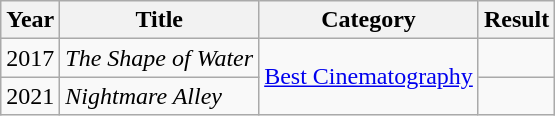<table class="wikitable">
<tr>
<th>Year</th>
<th>Title</th>
<th>Category</th>
<th>Result</th>
</tr>
<tr>
<td>2017</td>
<td><em>The Shape of Water</em></td>
<td rowspan=2><a href='#'>Best Cinematography</a></td>
<td></td>
</tr>
<tr>
<td>2021</td>
<td><em>Nightmare Alley</em></td>
<td></td>
</tr>
</table>
